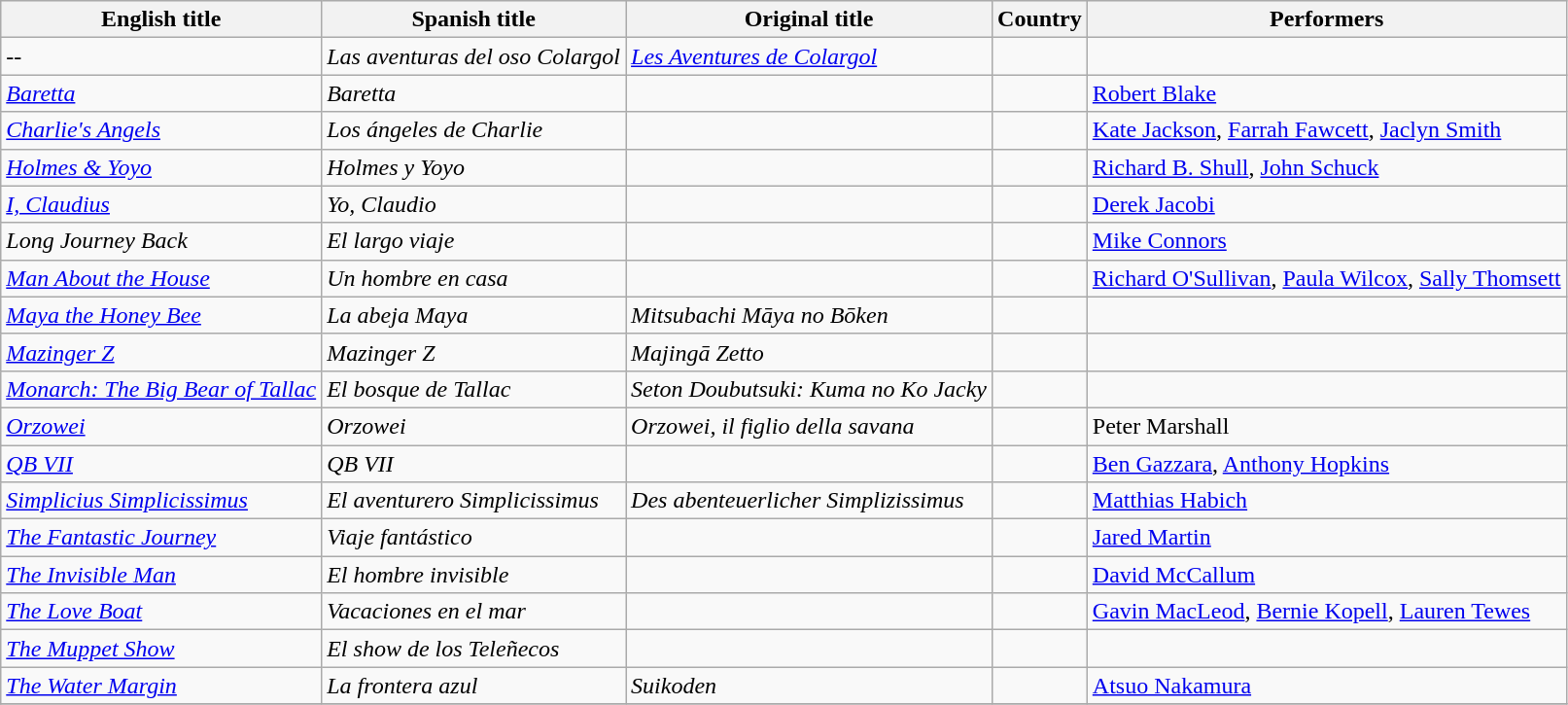<table class="wikitable sortable">
<tr bgcolor="#ececec" valign=top>
<th>English title</th>
<th>Spanish title</th>
<th>Original title</th>
<th>Country</th>
<th>Performers</th>
</tr>
<tr>
<td>--</td>
<td><em>Las aventuras del oso Colargol</em></td>
<td><em><a href='#'>Les Aventures de Colargol</a></em></td>
<td></td>
<td></td>
</tr>
<tr>
<td><em><a href='#'>Baretta</a></em></td>
<td><em>Baretta</em></td>
<td></td>
<td></td>
<td><a href='#'>Robert Blake</a></td>
</tr>
<tr>
<td><em><a href='#'>Charlie's Angels</a></em></td>
<td><em>Los ángeles de Charlie</em></td>
<td></td>
<td></td>
<td><a href='#'>Kate Jackson</a>, <a href='#'>Farrah Fawcett</a>, <a href='#'>Jaclyn Smith</a></td>
</tr>
<tr>
<td><em><a href='#'>Holmes & Yoyo</a></em></td>
<td><em>Holmes y Yoyo</em></td>
<td></td>
<td></td>
<td><a href='#'>Richard B. Shull</a>, <a href='#'>John Schuck</a></td>
</tr>
<tr>
<td><em><a href='#'>I, Claudius</a></em></td>
<td><em>Yo, Claudio</em></td>
<td></td>
<td></td>
<td><a href='#'>Derek Jacobi</a></td>
</tr>
<tr>
<td><em>Long Journey Back</em></td>
<td><em>El largo viaje</em></td>
<td></td>
<td></td>
<td><a href='#'>Mike Connors</a></td>
</tr>
<tr>
<td><em><a href='#'>Man About the House</a></em></td>
<td><em>Un hombre en casa</em></td>
<td></td>
<td></td>
<td><a href='#'>Richard O'Sullivan</a>, <a href='#'>Paula Wilcox</a>, <a href='#'>Sally Thomsett</a></td>
</tr>
<tr>
<td><em><a href='#'>Maya the Honey Bee</a></em></td>
<td><em>La abeja Maya</em></td>
<td><em>Mitsubachi Māya no Bōken</em></td>
<td></td>
<td></td>
</tr>
<tr>
<td><em><a href='#'>Mazinger Z</a></em></td>
<td><em>Mazinger Z</em></td>
<td><em>Majingā Zetto</em></td>
<td></td>
<td></td>
</tr>
<tr>
<td><em><a href='#'>Monarch: The Big Bear of Tallac</a></em></td>
<td><em>El bosque de Tallac</em></td>
<td><em>Seton Doubutsuki: Kuma no Ko Jacky</em></td>
<td></td>
<td></td>
</tr>
<tr>
<td><em><a href='#'>Orzowei</a></em></td>
<td><em>Orzowei</em></td>
<td><em>Orzowei, il figlio della savana</em></td>
<td></td>
<td>Peter Marshall</td>
</tr>
<tr>
<td><em><a href='#'>QB VII</a></em></td>
<td><em>QB VII</em></td>
<td></td>
<td></td>
<td><a href='#'>Ben Gazzara</a>, <a href='#'>Anthony Hopkins</a></td>
</tr>
<tr>
<td><em><a href='#'>Simplicius Simplicissimus</a></em></td>
<td><em>El aventurero Simplicissimus</em></td>
<td><em>Des abenteuerlicher Simplizissimus</em></td>
<td></td>
<td><a href='#'>Matthias Habich</a></td>
</tr>
<tr>
<td><em><a href='#'>The Fantastic Journey</a></em></td>
<td><em>Viaje fantástico</em></td>
<td></td>
<td></td>
<td><a href='#'>Jared Martin</a></td>
</tr>
<tr>
<td><em><a href='#'>The Invisible Man</a></em></td>
<td><em>El hombre invisible</em></td>
<td></td>
<td></td>
<td><a href='#'>David McCallum</a></td>
</tr>
<tr>
<td><em><a href='#'>The Love Boat</a></em></td>
<td><em>Vacaciones en el mar</em></td>
<td></td>
<td></td>
<td><a href='#'>Gavin MacLeod</a>, <a href='#'>Bernie Kopell</a>, <a href='#'>Lauren Tewes</a></td>
</tr>
<tr>
<td><em><a href='#'>The Muppet Show</a></em></td>
<td><em>El show de los Teleñecos</em></td>
<td></td>
<td></td>
<td></td>
</tr>
<tr>
<td><em><a href='#'>The Water Margin</a></em></td>
<td><em>La frontera azul</em></td>
<td><em>Suikoden</em></td>
<td></td>
<td><a href='#'>Atsuo Nakamura</a></td>
</tr>
<tr>
</tr>
</table>
